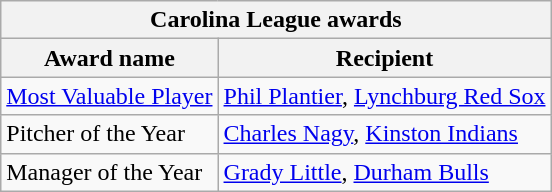<table class="wikitable">
<tr>
<th colspan="2">Carolina League awards</th>
</tr>
<tr>
<th>Award name</th>
<th>Recipient</th>
</tr>
<tr>
<td><a href='#'>Most Valuable Player</a></td>
<td><a href='#'>Phil Plantier</a>, <a href='#'>Lynchburg Red Sox</a></td>
</tr>
<tr>
<td>Pitcher of the Year</td>
<td><a href='#'>Charles Nagy</a>, <a href='#'>Kinston Indians</a></td>
</tr>
<tr>
<td>Manager of the Year</td>
<td><a href='#'>Grady Little</a>, <a href='#'>Durham Bulls</a></td>
</tr>
</table>
